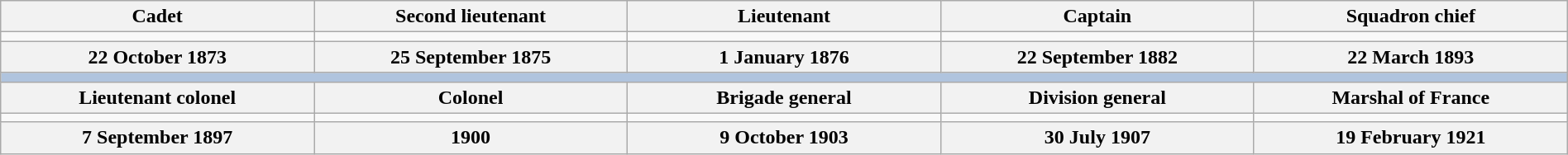<table class="wikitable"  style="width: 100%">
<tr>
<th>Cadet</th>
<th>Second lieutenant</th>
<th>Lieutenant</th>
<th>Captain</th>
<th>Squadron chief</th>
</tr>
<tr>
<td align="center" width="20%"></td>
<td align="center" width="20%"></td>
<td align="center" width="20%"></td>
<td align="center" width="20%"></td>
<td align="center" width="20%"></td>
</tr>
<tr>
<th>22 October 1873</th>
<th>25 September 1875</th>
<th>1 January 1876</th>
<th>22 September 1882</th>
<th>22 March 1893</th>
</tr>
<tr>
<th colspan="5" style="background: lightsteelblue"></th>
</tr>
<tr>
<th>Lieutenant colonel</th>
<th>Colonel</th>
<th>Brigade general</th>
<th>Division general</th>
<th>Marshal of France</th>
</tr>
<tr>
<td align="center" width="20%"></td>
<td align="center" width="20%"></td>
<td align="center" width="20%"></td>
<td align="center" width="20%"></td>
<td align="center" width="20%"></td>
</tr>
<tr>
<th>7 September 1897</th>
<th>1900</th>
<th>9 October 1903</th>
<th>30 July 1907</th>
<th>19 February 1921</th>
</tr>
</table>
